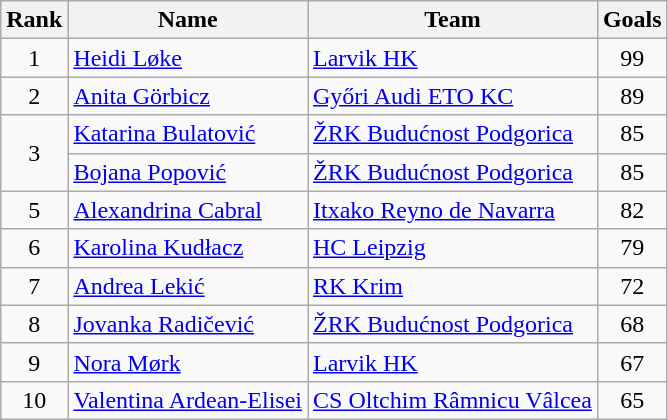<table class="wikitable" style="text-align:center;">
<tr>
<th>Rank</th>
<th>Name</th>
<th>Team</th>
<th>Goals</th>
</tr>
<tr>
<td>1</td>
<td style="text-align:left;"> <a href='#'>Heidi Løke</a></td>
<td style="text-align:left;"> <a href='#'>Larvik HK</a></td>
<td>99</td>
</tr>
<tr>
<td>2</td>
<td style="text-align:left;"> <a href='#'>Anita Görbicz</a></td>
<td style="text-align:left;"> <a href='#'>Győri Audi ETO KC</a></td>
<td>89</td>
</tr>
<tr>
<td rowspan=2>3</td>
<td style="text-align:left;"> <a href='#'>Katarina Bulatović</a></td>
<td style="text-align:left;"> <a href='#'>ŽRK Budućnost Podgorica</a></td>
<td>85</td>
</tr>
<tr>
<td style="text-align:left;"> <a href='#'>Bojana Popović</a></td>
<td style="text-align:left;"> <a href='#'>ŽRK Budućnost Podgorica</a></td>
<td>85</td>
</tr>
<tr>
<td>5</td>
<td style="text-align:left;"> <a href='#'>Alexandrina Cabral</a></td>
<td style="text-align:left;"> <a href='#'>Itxako Reyno de Navarra</a></td>
<td>82</td>
</tr>
<tr>
<td>6</td>
<td style="text-align:left;"> <a href='#'>Karolina Kudłacz</a></td>
<td style="text-align:left;"> <a href='#'>HC Leipzig</a></td>
<td>79</td>
</tr>
<tr>
<td>7</td>
<td style="text-align:left;"> <a href='#'>Andrea Lekić</a></td>
<td style="text-align:left;"> <a href='#'>RK Krim</a></td>
<td>72</td>
</tr>
<tr>
<td>8</td>
<td style="text-align:left;"> <a href='#'>Jovanka Radičević</a></td>
<td style="text-align:left;"> <a href='#'>ŽRK Budućnost Podgorica</a></td>
<td>68</td>
</tr>
<tr>
<td>9</td>
<td style="text-align:left;"> <a href='#'>Nora Mørk</a></td>
<td style="text-align:left;"> <a href='#'>Larvik HK</a></td>
<td>67</td>
</tr>
<tr>
<td>10</td>
<td style="text-align:left;"> <a href='#'>Valentina Ardean-Elisei</a></td>
<td style="text-align:left;"> <a href='#'>CS Oltchim Râmnicu Vâlcea</a></td>
<td>65</td>
</tr>
</table>
